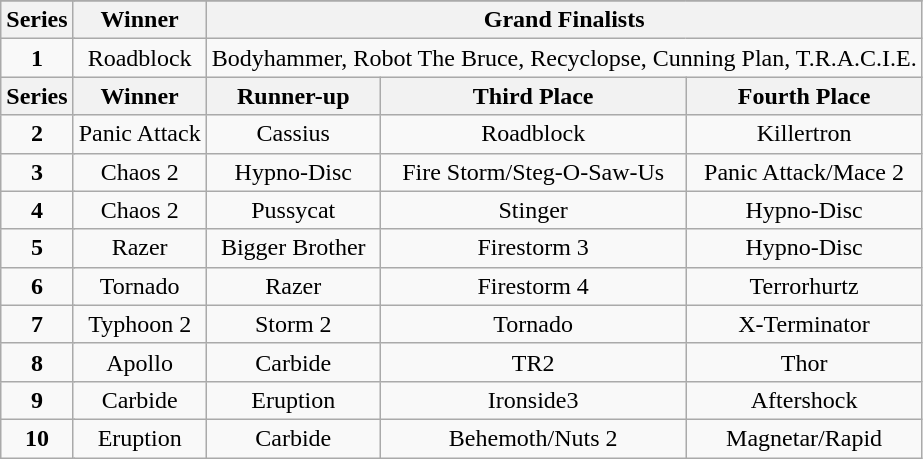<table class="wikitable" style="text-align:center;">
<tr>
</tr>
<tr>
<th colspan="3">Series</th>
<th>Winner</th>
<th colspan="3">Grand Finalists</th>
</tr>
<tr>
<td colspan="3"><strong>1</strong></td>
<td>Roadblock</td>
<td colspan="3">Bodyhammer, Robot The Bruce, Recyclopse, Cunning Plan, T.R.A.C.I.E.</td>
</tr>
<tr>
<th colspan="3">Series</th>
<th>Winner</th>
<th>Runner-up</th>
<th>Third Place</th>
<th>Fourth Place</th>
</tr>
<tr>
<td colspan="3"><strong>2</strong></td>
<td>Panic Attack</td>
<td>Cassius</td>
<td>Roadblock</td>
<td>Killertron</td>
</tr>
<tr>
<td colspan="3"><strong>3</strong></td>
<td>Chaos 2</td>
<td>Hypno-Disc</td>
<td>Fire Storm/Steg-O-Saw-Us</td>
<td>Panic Attack/Mace 2</td>
</tr>
<tr>
<td colspan="3"><strong>4</strong></td>
<td>Chaos 2</td>
<td>Pussycat</td>
<td>Stinger</td>
<td>Hypno-Disc</td>
</tr>
<tr>
<td colspan="3"><strong>5</strong></td>
<td>Razer</td>
<td>Bigger Brother</td>
<td>Firestorm 3</td>
<td>Hypno-Disc</td>
</tr>
<tr>
<td colspan="3"><strong>6</strong></td>
<td>Tornado</td>
<td>Razer</td>
<td>Firestorm 4</td>
<td>Terrorhurtz</td>
</tr>
<tr>
<td colspan="3"><strong>7</strong></td>
<td>Typhoon 2</td>
<td>Storm 2</td>
<td>Tornado</td>
<td>X-Terminator</td>
</tr>
<tr>
<td colspan="3"><strong>8</strong></td>
<td>Apollo</td>
<td>Carbide</td>
<td>TR2</td>
<td>Thor</td>
</tr>
<tr>
<td colspan="3"><strong>9</strong></td>
<td>Carbide</td>
<td>Eruption</td>
<td>Ironside3</td>
<td>Aftershock</td>
</tr>
<tr>
<td colspan="3"><strong>10</strong></td>
<td>Eruption</td>
<td>Carbide</td>
<td>Behemoth/Nuts 2</td>
<td>Magnetar/Rapid</td>
</tr>
</table>
